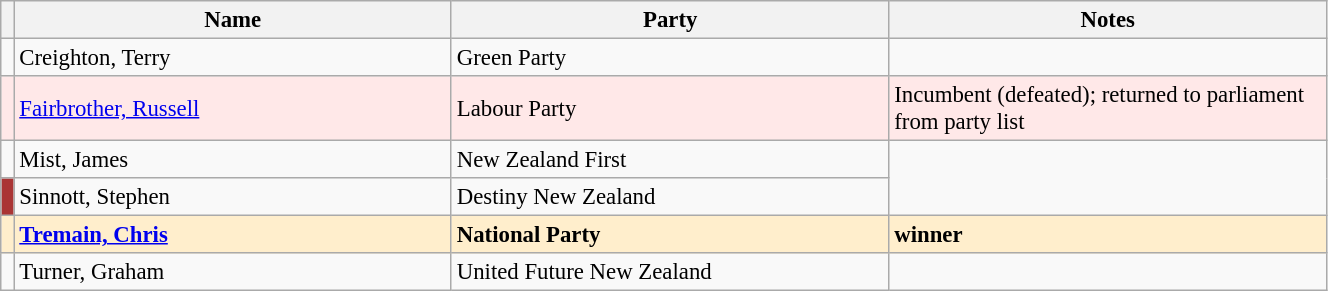<table class="wikitable" width="70%" style="font-size:95%;">
<tr>
<th width=1%></th>
<th width=33%>Name</th>
<th width=33%>Party</th>
<th width=33%>Notes</th>
</tr>
<tr -->
<td bgcolor=></td>
<td>Creighton, Terry</td>
<td>Green Party</td>
</tr>
<tr ---- bgcolor=#FFE8E8>
<td bgcolor=></td>
<td><a href='#'>Fairbrother, Russell</a></td>
<td>Labour Party</td>
<td>Incumbent (defeated); returned to parliament from party list</td>
</tr>
<tr -->
<td bgcolor=></td>
<td>Mist, James</td>
<td>New Zealand First</td>
</tr>
<tr -->
<td bgcolor=#aa3535></td>
<td>Sinnott, Stephen</td>
<td>Destiny New Zealand</td>
</tr>
<tr ---- bgcolor=#FFEECC>
<td bgcolor=></td>
<td><strong><a href='#'>Tremain, Chris</a></strong></td>
<td><strong>National Party</strong></td>
<td><strong>winner</strong></td>
</tr>
<tr -->
<td bgcolor=></td>
<td>Turner, Graham</td>
<td>United Future New Zealand</td>
</tr>
</table>
